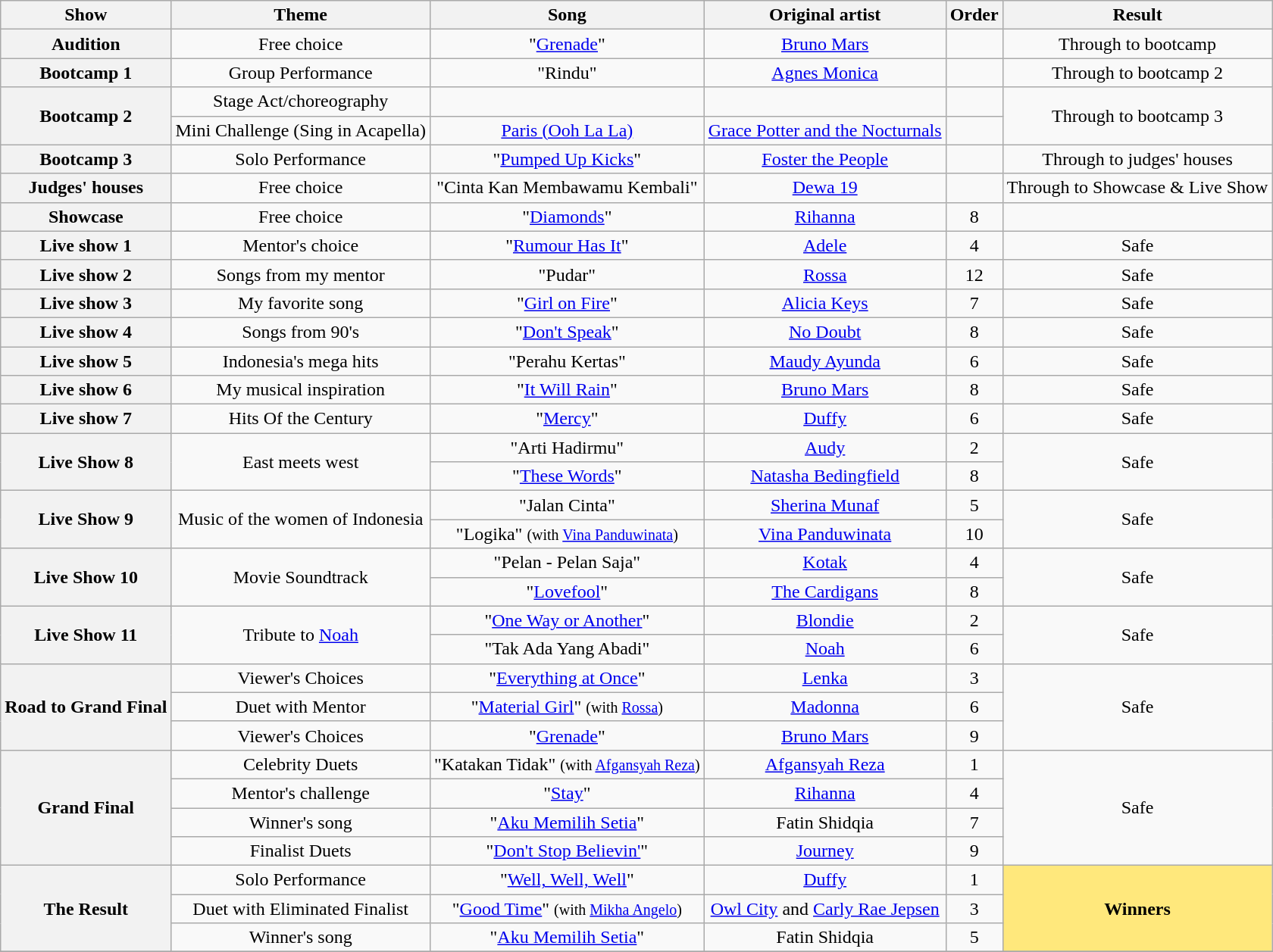<table class="wikitable" style="text-align:center;">
<tr>
<th scope="col">Show</th>
<th scope="col">Theme</th>
<th scope="col">Song</th>
<th scope="col">Original artist</th>
<th scope="col">Order</th>
<th scope="col">Result</th>
</tr>
<tr>
<th scope="row">Audition</th>
<td>Free choice</td>
<td>"<a href='#'>Grenade</a>"</td>
<td><a href='#'>Bruno Mars</a></td>
<td></td>
<td>Through to bootcamp</td>
</tr>
<tr>
<th scope="row">Bootcamp 1</th>
<td>Group Performance</td>
<td>"Rindu"</td>
<td><a href='#'>Agnes Monica</a></td>
<td></td>
<td>Through to bootcamp 2</td>
</tr>
<tr>
<th scope="row" rowspan=2>Bootcamp 2</th>
<td>Stage Act/choreography</td>
<td></td>
<td></td>
<td></td>
<td rowspan=2>Through to bootcamp 3</td>
</tr>
<tr>
<td>Mini Challenge (Sing in Acapella)</td>
<td><a href='#'>Paris (Ooh La La)</a></td>
<td><a href='#'>Grace Potter and the Nocturnals</a></td>
<td></td>
</tr>
<tr>
<th scope="row">Bootcamp 3</th>
<td>Solo Performance</td>
<td>"<a href='#'>Pumped Up Kicks</a>"</td>
<td><a href='#'>Foster the People</a></td>
<td></td>
<td>Through to judges' houses</td>
</tr>
<tr>
<th scope="row">Judges' houses</th>
<td>Free choice</td>
<td>"Cinta Kan Membawamu Kembali"</td>
<td><a href='#'>Dewa 19</a></td>
<td></td>
<td>Through to Showcase & Live Show</td>
</tr>
<tr>
<th scope="row">Showcase</th>
<td>Free choice</td>
<td>"<a href='#'>Diamonds</a>"</td>
<td><a href='#'>Rihanna</a></td>
<td>8</td>
<td></td>
</tr>
<tr>
<th scope="row">Live show 1</th>
<td>Mentor's choice</td>
<td>"<a href='#'>Rumour Has It</a>"</td>
<td><a href='#'>Adele</a></td>
<td>4</td>
<td>Safe</td>
</tr>
<tr>
<th scope="row">Live show 2</th>
<td>Songs from my mentor</td>
<td>"Pudar"</td>
<td><a href='#'>Rossa</a></td>
<td>12</td>
<td>Safe</td>
</tr>
<tr>
<th scope="row">Live show 3</th>
<td>My favorite song</td>
<td>"<a href='#'>Girl on Fire</a>"</td>
<td><a href='#'>Alicia Keys</a></td>
<td>7</td>
<td>Safe</td>
</tr>
<tr>
<th scope="row">Live show 4</th>
<td>Songs from 90's</td>
<td>"<a href='#'>Don't Speak</a>"</td>
<td><a href='#'>No Doubt</a></td>
<td>8</td>
<td>Safe</td>
</tr>
<tr>
<th scope="row">Live show 5</th>
<td>Indonesia's mega hits</td>
<td>"Perahu Kertas"</td>
<td><a href='#'>Maudy Ayunda</a></td>
<td>6</td>
<td>Safe</td>
</tr>
<tr>
<th scope="row">Live show 6</th>
<td>My musical inspiration</td>
<td>"<a href='#'>It Will Rain</a>"</td>
<td><a href='#'>Bruno Mars</a></td>
<td>8</td>
<td>Safe</td>
</tr>
<tr>
<th scope="row">Live show 7</th>
<td>Hits Of the Century</td>
<td>"<a href='#'>Mercy</a>"</td>
<td><a href='#'>Duffy</a></td>
<td>6</td>
<td>Safe</td>
</tr>
<tr>
<th scope="row" rowspan=2>Live Show 8</th>
<td rowspan=2>East meets west</td>
<td>"Arti Hadirmu"</td>
<td><a href='#'>Audy</a></td>
<td>2</td>
<td rowspan=2>Safe</td>
</tr>
<tr>
<td>"<a href='#'>These Words</a>"</td>
<td><a href='#'>Natasha Bedingfield</a></td>
<td>8</td>
</tr>
<tr>
<th scope="row" rowspan=2>Live Show 9</th>
<td rowspan=2>Music of the women of Indonesia</td>
<td>"Jalan Cinta"</td>
<td><a href='#'>Sherina Munaf</a></td>
<td>5</td>
<td rowspan=2>Safe</td>
</tr>
<tr>
<td>"Logika" <small>(with <a href='#'>Vina Panduwinata</a>)</small></td>
<td><a href='#'>Vina Panduwinata</a></td>
<td>10</td>
</tr>
<tr>
<th scope="row" rowspan=2>Live Show 10</th>
<td rowspan=2>Movie Soundtrack</td>
<td>"Pelan - Pelan Saja"</td>
<td><a href='#'>Kotak</a></td>
<td>4</td>
<td rowspan=2>Safe</td>
</tr>
<tr>
<td>"<a href='#'>Lovefool</a>"</td>
<td><a href='#'>The Cardigans</a></td>
<td>8</td>
</tr>
<tr>
<th scope="row" rowspan=2>Live Show 11</th>
<td rowspan=2>Tribute to <a href='#'>Noah</a></td>
<td>"<a href='#'>One Way or Another</a>"</td>
<td><a href='#'>Blondie</a></td>
<td>2</td>
<td rowspan=2>Safe</td>
</tr>
<tr>
<td>"Tak Ada Yang Abadi"</td>
<td><a href='#'>Noah</a></td>
<td>6</td>
</tr>
<tr>
<th scope="row" rowspan=3>Road to Grand Final</th>
<td>Viewer's Choices</td>
<td>"<a href='#'>Everything at Once</a>"</td>
<td><a href='#'>Lenka</a></td>
<td>3</td>
<td rowspan=3>Safe</td>
</tr>
<tr>
<td>Duet with Mentor</td>
<td>"<a href='#'>Material Girl</a>" <small>(with <a href='#'>Rossa</a>)</small></td>
<td><a href='#'>Madonna</a></td>
<td>6</td>
</tr>
<tr>
<td>Viewer's Choices</td>
<td>"<a href='#'>Grenade</a>"</td>
<td><a href='#'>Bruno Mars</a></td>
<td>9</td>
</tr>
<tr>
<th scope="row" rowspan=4>Grand Final</th>
<td>Celebrity Duets</td>
<td>"Katakan Tidak" <small>(with <a href='#'>Afgansyah Reza</a>)</small></td>
<td><a href='#'>Afgansyah Reza</a></td>
<td>1</td>
<td rowspan=4>Safe</td>
</tr>
<tr>
<td>Mentor's challenge</td>
<td>"<a href='#'>Stay</a>"</td>
<td><a href='#'>Rihanna</a></td>
<td>4</td>
</tr>
<tr>
<td>Winner's song</td>
<td>"<a href='#'>Aku Memilih Setia</a>"</td>
<td>Fatin Shidqia</td>
<td>7</td>
</tr>
<tr>
<td>Finalist Duets</td>
<td>"<a href='#'>Don't Stop Believin'</a>"</td>
<td><a href='#'>Journey</a></td>
<td>9</td>
</tr>
<tr>
<th scope="row" rowspan=3>The Result</th>
<td>Solo Performance</td>
<td>"<a href='#'>Well, Well, Well</a>"</td>
<td><a href='#'>Duffy</a></td>
<td>1</td>
<td style="background:#FFE87C;" rowspan="3" colspan="2"><strong>Winners</strong></td>
</tr>
<tr>
<td>Duet with Eliminated Finalist</td>
<td>"<a href='#'>Good Time</a>" <small>(with <a href='#'>Mikha Angelo</a>)</small></td>
<td><a href='#'>Owl City</a> and <a href='#'>Carly Rae Jepsen</a></td>
<td>3</td>
</tr>
<tr>
<td>Winner's song</td>
<td>"<a href='#'>Aku Memilih Setia</a>"</td>
<td>Fatin Shidqia</td>
<td>5</td>
</tr>
<tr>
</tr>
</table>
